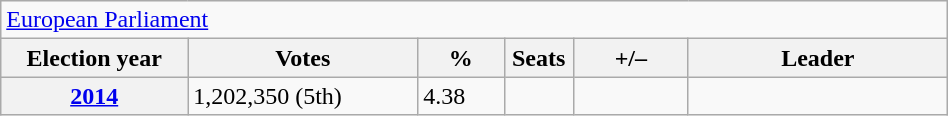<table class=wikitable style="width:50%; border:1px #AAAAFF solid">
<tr>
<td colspan=6><a href='#'>European Parliament</a></td>
</tr>
<tr>
<th width=13%>Election year</th>
<th width=16%>Votes</th>
<th width=6%>%</th>
<th width=1%>Seats</th>
<th width=8%>+/–</th>
<th width=18%>Leader</th>
</tr>
<tr>
<th><a href='#'>2014</a></th>
<td>1,202,350 (5th)</td>
<td>4.38</td>
<td></td>
<td></td>
<td></td>
</tr>
</table>
